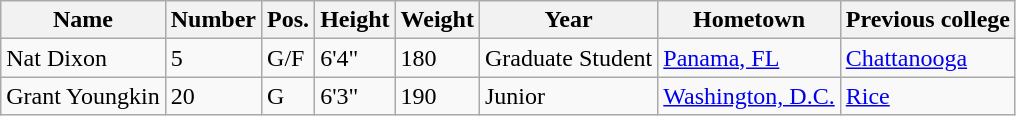<table class="wikitable sortable" border="1">
<tr>
<th>Name</th>
<th>Number</th>
<th>Pos.</th>
<th>Height</th>
<th>Weight</th>
<th>Year</th>
<th>Hometown</th>
<th class="unsortable">Previous college</th>
</tr>
<tr>
<td>Nat Dixon</td>
<td>5</td>
<td>G/F</td>
<td>6'4"</td>
<td>180</td>
<td>Graduate Student</td>
<td><a href='#'>Panama, FL</a></td>
<td><a href='#'>Chattanooga</a></td>
</tr>
<tr>
<td>Grant Youngkin</td>
<td>20</td>
<td>G</td>
<td>6'3"</td>
<td>190</td>
<td>Junior</td>
<td><a href='#'>Washington, D.C.</a></td>
<td><a href='#'>Rice</a></td>
</tr>
</table>
